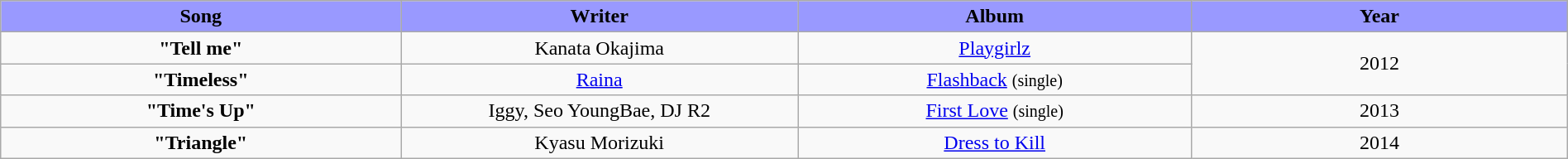<table class="wikitable" style="margin:0.5em auto; clear:both; text-align:center; width:100%">
<tr>
<th width="500" style="background: #99F;">Song</th>
<th width="500" style="background: #99F;">Writer</th>
<th width="500" style="background: #99F;">Album</th>
<th width="500" style="background: #99F;">Year</th>
</tr>
<tr>
<td><strong>"Tell me"</strong></td>
<td>Kanata Okajima</td>
<td><a href='#'>Playgirlz</a></td>
<td rowspan="2">2012</td>
</tr>
<tr>
<td><strong>"Timeless"</strong></td>
<td><a href='#'>Raina</a></td>
<td><a href='#'>Flashback</a> <small>(single)</small></td>
</tr>
<tr>
<td><strong>"Time's Up"</strong></td>
<td>Iggy, Seo YoungBae, DJ R2</td>
<td><a href='#'>First Love</a> <small>(single)</small></td>
<td>2013</td>
</tr>
<tr>
<td><strong>"Triangle"</strong></td>
<td>Kyasu Morizuki</td>
<td><a href='#'>Dress to Kill</a></td>
<td>2014</td>
</tr>
</table>
